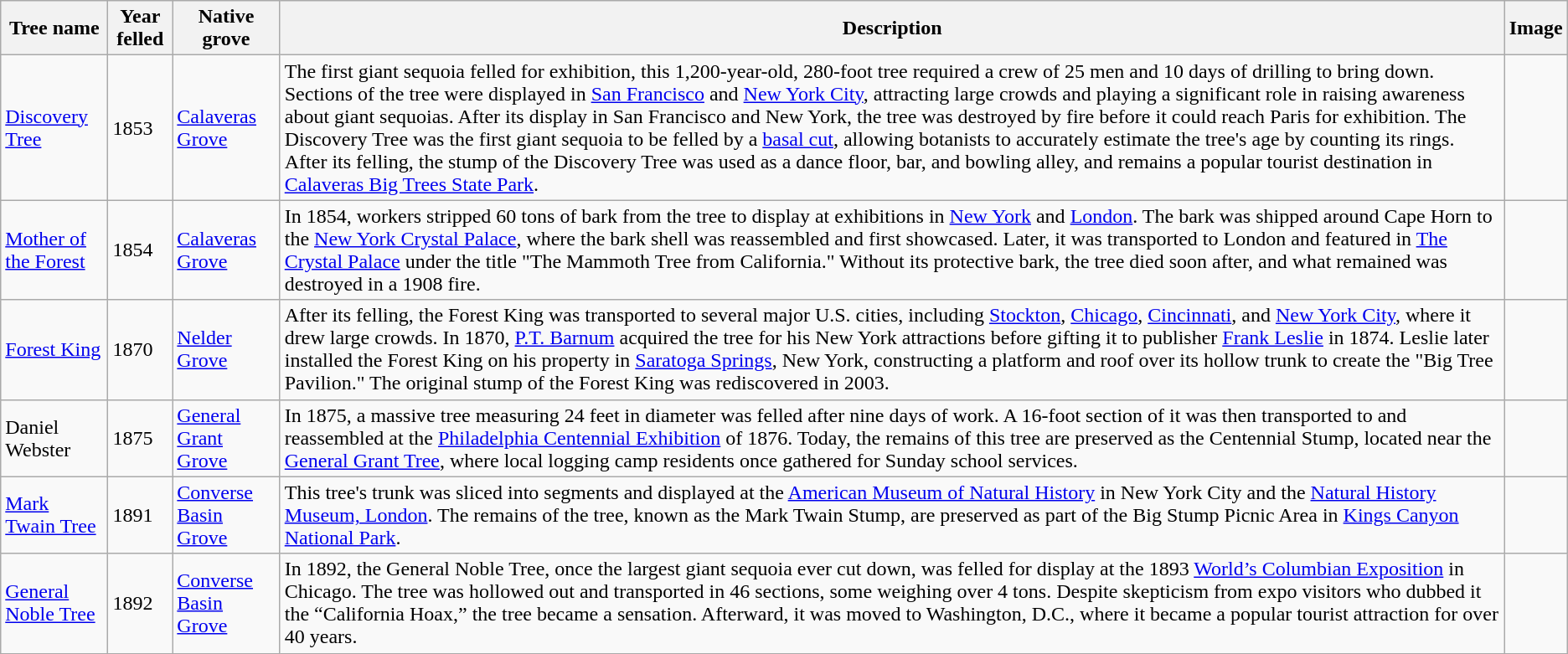<table class="wikitable">
<tr>
<th>Tree name</th>
<th>Year felled</th>
<th>Native grove</th>
<th>Description</th>
<th>Image</th>
</tr>
<tr>
<td><a href='#'>Discovery Tree</a></td>
<td>1853</td>
<td><a href='#'>Calaveras Grove</a></td>
<td>The first giant sequoia felled for exhibition, this 1,200-year-old, 280-foot tree required a crew of 25 men and 10 days of drilling to bring down. Sections of the tree were displayed in <a href='#'>San Francisco</a> and <a href='#'>New York City</a>, attracting large crowds and playing a significant role in raising awareness about giant sequoias. After its display in San Francisco and New York, the tree was destroyed by fire before it could reach Paris for exhibition. The Discovery Tree was the first giant sequoia to be felled by a <a href='#'>basal cut</a>, allowing botanists to accurately estimate the tree's age by counting its rings. After its felling, the stump of the Discovery Tree was used as a dance floor, bar, and bowling alley, and remains a popular tourist destination in <a href='#'>Calaveras Big Trees State Park</a>.</td>
<td></td>
</tr>
<tr>
<td><a href='#'>Mother of the Forest</a></td>
<td>1854</td>
<td><a href='#'>Calaveras Grove</a></td>
<td>In 1854, workers stripped 60 tons of bark from the tree to display at exhibitions in <a href='#'>New York</a> and <a href='#'>London</a>. The bark was shipped around Cape Horn to the <a href='#'>New York Crystal Palace</a>, where the bark shell was reassembled and first showcased. Later, it was transported to London and featured in <a href='#'>The Crystal Palace</a> under the title "The Mammoth Tree from California." Without its protective bark, the tree died soon after, and what remained was destroyed in a 1908 fire.</td>
<td></td>
</tr>
<tr>
<td><a href='#'>Forest King</a></td>
<td>1870</td>
<td><a href='#'>Nelder Grove</a></td>
<td>After its felling, the Forest King was transported to several major U.S. cities, including <a href='#'>Stockton</a>, <a href='#'>Chicago</a>, <a href='#'>Cincinnati</a>, and <a href='#'>New York City</a>, where it drew large crowds.  In 1870, <a href='#'>P.T. Barnum</a> acquired the tree for his New York attractions before gifting it to publisher <a href='#'>Frank Leslie</a> in 1874. Leslie later installed the Forest King on his property in <a href='#'>Saratoga Springs</a>, New York, constructing a platform and roof over its hollow trunk to create the "Big Tree Pavilion." The original stump of the Forest King was rediscovered in 2003.</td>
<td></td>
</tr>
<tr>
<td>Daniel Webster</td>
<td>1875</td>
<td><a href='#'>General Grant Grove</a></td>
<td>In 1875, a massive tree measuring 24 feet in diameter was felled after nine days of work. A 16-foot section of it was then transported to and reassembled at the <a href='#'>Philadelphia Centennial Exhibition</a> of 1876. Today, the remains of this tree are preserved as the Centennial Stump, located near the <a href='#'>General Grant Tree</a>, where local logging camp residents once gathered for Sunday school services.</td>
<td></td>
</tr>
<tr>
<td><a href='#'>Mark Twain Tree</a></td>
<td>1891</td>
<td><a href='#'>Converse Basin Grove</a></td>
<td>This tree's trunk was sliced into segments and displayed at the <a href='#'>American Museum of Natural History</a> in New York City and the <a href='#'>Natural History Museum, London</a>. The remains of the tree, known as the Mark Twain Stump, are preserved as part of the Big Stump Picnic Area in <a href='#'>Kings Canyon National Park</a>.</td>
<td></td>
</tr>
<tr>
<td><a href='#'>General Noble Tree</a></td>
<td>1892</td>
<td><a href='#'>Converse Basin Grove</a></td>
<td>In 1892, the General Noble Tree, once the largest giant sequoia ever cut down, was felled for display at the 1893 <a href='#'>World’s Columbian Exposition</a> in Chicago. The tree was hollowed out and transported in 46 sections, some weighing over 4 tons. Despite skepticism from expo visitors who dubbed it the “California Hoax,” the tree became a sensation. Afterward, it was moved to Washington, D.C., where it became a popular tourist attraction for over 40 years.</td>
<td></td>
</tr>
</table>
